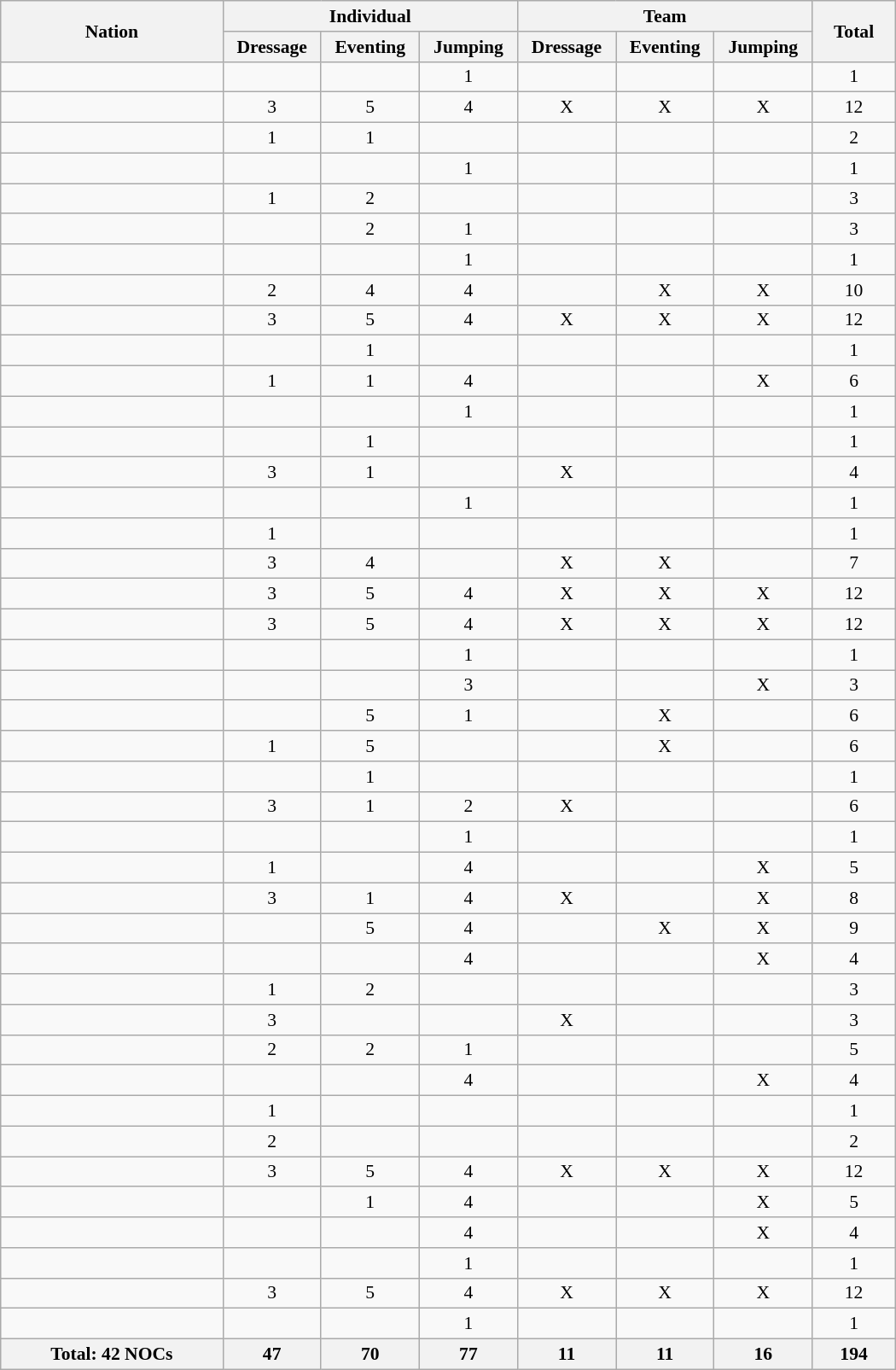<table class="wikitable" width=700 style="text-align:center; font-size:90%">
<tr>
<th rowspan="2" align="left">Nation</th>
<th colspan="3">Individual</th>
<th colspan="3">Team</th>
<th rowspan="2">Total</th>
</tr>
<tr>
<th width=70>Dressage</th>
<th width=70>Eventing</th>
<th width=70>Jumping</th>
<th width=70>Dressage</th>
<th width=70>Eventing</th>
<th width=70>Jumping</th>
</tr>
<tr>
<td align=left></td>
<td></td>
<td></td>
<td>1</td>
<td></td>
<td></td>
<td></td>
<td>1</td>
</tr>
<tr>
<td align=left></td>
<td>3</td>
<td>5</td>
<td>4</td>
<td>X</td>
<td>X</td>
<td>X</td>
<td>12</td>
</tr>
<tr>
<td align=left></td>
<td>1</td>
<td>1</td>
<td></td>
<td></td>
<td></td>
<td></td>
<td>2</td>
</tr>
<tr>
<td align=left></td>
<td></td>
<td></td>
<td>1</td>
<td></td>
<td></td>
<td></td>
<td>1</td>
</tr>
<tr>
<td align=left></td>
<td>1</td>
<td>2</td>
<td></td>
<td></td>
<td></td>
<td></td>
<td>3</td>
</tr>
<tr>
<td align=left></td>
<td></td>
<td>2</td>
<td>1</td>
<td></td>
<td></td>
<td></td>
<td>3</td>
</tr>
<tr>
<td align=left></td>
<td></td>
<td></td>
<td>1</td>
<td></td>
<td></td>
<td></td>
<td>1</td>
</tr>
<tr>
<td align=left></td>
<td>2</td>
<td>4</td>
<td>4</td>
<td></td>
<td>X</td>
<td>X</td>
<td>10</td>
</tr>
<tr>
<td align=left></td>
<td>3</td>
<td>5</td>
<td>4</td>
<td>X</td>
<td>X</td>
<td>X</td>
<td>12</td>
</tr>
<tr>
<td align=left></td>
<td></td>
<td>1</td>
<td></td>
<td></td>
<td></td>
<td></td>
<td>1</td>
</tr>
<tr>
<td align=left></td>
<td>1</td>
<td>1</td>
<td>4</td>
<td></td>
<td></td>
<td>X</td>
<td>6</td>
</tr>
<tr>
<td align=left></td>
<td></td>
<td></td>
<td>1</td>
<td></td>
<td></td>
<td></td>
<td>1</td>
</tr>
<tr>
<td align=left></td>
<td></td>
<td>1</td>
<td></td>
<td></td>
<td></td>
<td></td>
<td>1</td>
</tr>
<tr>
<td align=left></td>
<td>3</td>
<td>1</td>
<td></td>
<td>X</td>
<td></td>
<td></td>
<td>4</td>
</tr>
<tr>
<td align=left></td>
<td></td>
<td></td>
<td>1</td>
<td></td>
<td></td>
<td></td>
<td>1</td>
</tr>
<tr>
<td align=left></td>
<td>1</td>
<td></td>
<td></td>
<td></td>
<td></td>
<td></td>
<td>1</td>
</tr>
<tr>
<td align=left></td>
<td>3</td>
<td>4</td>
<td></td>
<td>X</td>
<td>X</td>
<td></td>
<td>7</td>
</tr>
<tr>
<td align=left></td>
<td>3</td>
<td>5</td>
<td>4</td>
<td>X</td>
<td>X</td>
<td>X</td>
<td>12</td>
</tr>
<tr>
<td align=left></td>
<td>3</td>
<td>5</td>
<td>4</td>
<td>X</td>
<td>X</td>
<td>X</td>
<td>12</td>
</tr>
<tr>
<td align=left></td>
<td></td>
<td></td>
<td>1</td>
<td></td>
<td></td>
<td></td>
<td>1</td>
</tr>
<tr>
<td align=left></td>
<td></td>
<td></td>
<td>3</td>
<td></td>
<td></td>
<td>X</td>
<td>3</td>
</tr>
<tr>
<td align=left></td>
<td></td>
<td>5</td>
<td>1</td>
<td></td>
<td>X</td>
<td></td>
<td>6</td>
</tr>
<tr>
<td align=left></td>
<td>1</td>
<td>5</td>
<td></td>
<td></td>
<td>X</td>
<td></td>
<td>6</td>
</tr>
<tr>
<td align=left></td>
<td></td>
<td>1</td>
<td></td>
<td></td>
<td></td>
<td></td>
<td>1</td>
</tr>
<tr>
<td align=left></td>
<td>3</td>
<td>1</td>
<td>2</td>
<td>X</td>
<td></td>
<td></td>
<td>6</td>
</tr>
<tr>
<td align=left></td>
<td></td>
<td></td>
<td>1</td>
<td></td>
<td></td>
<td></td>
<td>1</td>
</tr>
<tr>
<td align=left></td>
<td>1</td>
<td></td>
<td>4</td>
<td></td>
<td></td>
<td>X</td>
<td>5</td>
</tr>
<tr>
<td align=left></td>
<td>3</td>
<td>1</td>
<td>4</td>
<td>X</td>
<td></td>
<td>X</td>
<td>8</td>
</tr>
<tr>
<td align=left></td>
<td></td>
<td>5</td>
<td>4</td>
<td></td>
<td>X</td>
<td>X</td>
<td>9</td>
</tr>
<tr>
<td align=left></td>
<td></td>
<td></td>
<td>4</td>
<td></td>
<td></td>
<td>X</td>
<td>4</td>
</tr>
<tr>
<td align=left></td>
<td>1</td>
<td>2</td>
<td></td>
<td></td>
<td></td>
<td></td>
<td>3</td>
</tr>
<tr>
<td align=left></td>
<td>3</td>
<td></td>
<td></td>
<td>X</td>
<td></td>
<td></td>
<td>3</td>
</tr>
<tr>
<td align=left></td>
<td>2</td>
<td>2</td>
<td>1</td>
<td></td>
<td></td>
<td></td>
<td>5</td>
</tr>
<tr>
<td align=left></td>
<td></td>
<td></td>
<td>4</td>
<td></td>
<td></td>
<td>X</td>
<td>4</td>
</tr>
<tr>
<td align=left></td>
<td>1</td>
<td></td>
<td></td>
<td></td>
<td></td>
<td></td>
<td>1</td>
</tr>
<tr>
<td align=left></td>
<td>2</td>
<td></td>
<td></td>
<td></td>
<td></td>
<td></td>
<td>2</td>
</tr>
<tr>
<td align=left></td>
<td>3</td>
<td>5</td>
<td>4</td>
<td>X</td>
<td>X</td>
<td>X</td>
<td>12</td>
</tr>
<tr>
<td align=left></td>
<td></td>
<td>1</td>
<td>4</td>
<td></td>
<td></td>
<td>X</td>
<td>5</td>
</tr>
<tr>
<td align=left></td>
<td></td>
<td></td>
<td>4</td>
<td></td>
<td></td>
<td>X</td>
<td>4</td>
</tr>
<tr>
<td align=left></td>
<td></td>
<td></td>
<td>1</td>
<td></td>
<td></td>
<td></td>
<td>1</td>
</tr>
<tr>
<td align=left></td>
<td>3</td>
<td>5</td>
<td>4</td>
<td>X</td>
<td>X</td>
<td>X</td>
<td>12</td>
</tr>
<tr>
<td align=left></td>
<td></td>
<td></td>
<td>1</td>
<td></td>
<td></td>
<td></td>
<td>1</td>
</tr>
<tr>
<th>Total: 42 NOCs</th>
<th>47</th>
<th>70</th>
<th>77</th>
<th>11</th>
<th>11</th>
<th>16</th>
<th>194</th>
</tr>
</table>
